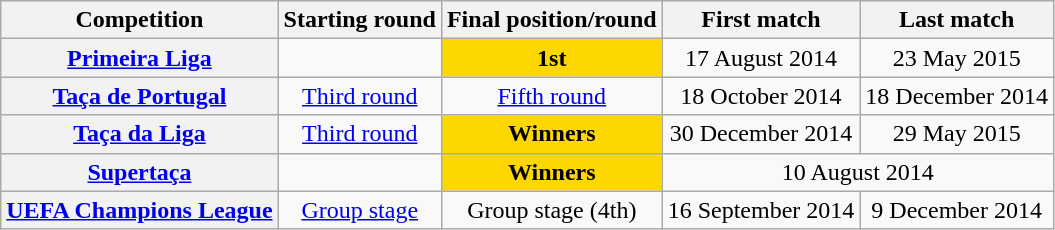<table class="wikitable plainrowheaders" style="text-align:center;">
<tr>
<th scope=col>Competition</th>
<th scope=col>Starting round</th>
<th scope=col>Final position/round</th>
<th scope=col>First match</th>
<th scope=col>Last match</th>
</tr>
<tr>
<th scope=row align=left><a href='#'>Primeira Liga</a></th>
<td></td>
<td style="background: gold"><strong>1st</strong></td>
<td>17 August 2014</td>
<td>23 May 2015</td>
</tr>
<tr>
<th scope=row align=left><a href='#'>Taça de Portugal</a></th>
<td><a href='#'>Third round</a></td>
<td><a href='#'>Fifth round</a></td>
<td>18 October 2014</td>
<td>18 December 2014</td>
</tr>
<tr>
<th scope=row align=left><a href='#'>Taça da Liga</a></th>
<td><a href='#'>Third round</a></td>
<td style="background: gold"><strong>Winners</strong></td>
<td>30 December 2014</td>
<td>29 May 2015</td>
</tr>
<tr>
<th scope=row align=left><a href='#'>Supertaça</a></th>
<td></td>
<td style="background: gold"><strong>Winners</strong></td>
<td colspan="2">10 August 2014</td>
</tr>
<tr>
<th scope=row align=left><a href='#'>UEFA Champions League</a></th>
<td><a href='#'>Group stage</a></td>
<td>Group stage (4th)</td>
<td>16 September 2014</td>
<td>9 December 2014</td>
</tr>
</table>
